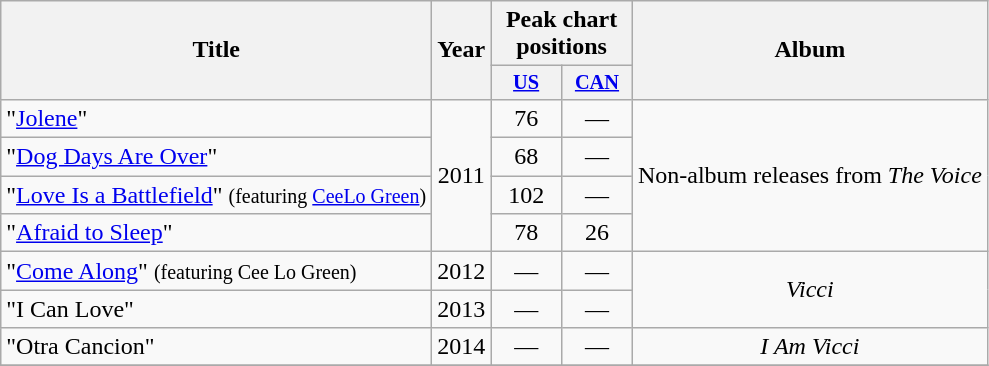<table class="wikitable plainrowheaders" style="text-align:center;">
<tr>
<th scope="col" rowspan="2">Title</th>
<th scope="col" rowspan="2">Year</th>
<th scope="col" colspan="2">Peak chart positions</th>
<th scope="col" rowspan="2">Album</th>
</tr>
<tr>
<th scope="col" style="width:3em;font-size:85%;"><a href='#'>US</a></th>
<th scope="col" style="width:3em;font-size:85%;"><a href='#'>CAN</a></th>
</tr>
<tr>
<td align="left">"<a href='#'>Jolene</a>"</td>
<td rowspan="4">2011</td>
<td>76</td>
<td>—</td>
<td rowspan="4">Non-album releases from <em>The Voice</em></td>
</tr>
<tr>
<td align="left">"<a href='#'>Dog Days Are Over</a>"</td>
<td>68</td>
<td>—</td>
</tr>
<tr>
<td align="left">"<a href='#'>Love Is a Battlefield</a>" <small>(featuring <a href='#'>CeeLo Green</a>)</small></td>
<td>102</td>
<td>—</td>
</tr>
<tr>
<td align="left">"<a href='#'>Afraid to Sleep</a>"</td>
<td>78</td>
<td>26</td>
</tr>
<tr>
<td align="left">"<a href='#'>Come Along</a>" <small>(featuring Cee Lo Green)</small></td>
<td>2012</td>
<td>—</td>
<td>—</td>
<td Rowspan="2"><em>Vicci</em></td>
</tr>
<tr>
<td align="left">"I Can Love"</td>
<td>2013</td>
<td>—</td>
<td>—</td>
</tr>
<tr>
<td align="left">"Otra Cancion"</td>
<td>2014</td>
<td>—</td>
<td>—</td>
<td><em>I Am Vicci</em></td>
</tr>
<tr>
</tr>
</table>
